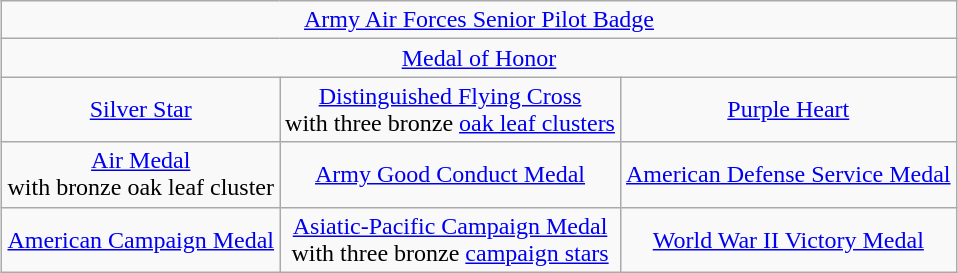<table class="wikitable" style="margin:1em auto; text-align:center;">
<tr>
<td colspan="3"><a href='#'>Army Air Forces Senior Pilot Badge</a></td>
</tr>
<tr>
<td colspan="3"><a href='#'>Medal of Honor</a></td>
</tr>
<tr>
<td><a href='#'>Silver Star</a></td>
<td><a href='#'>Distinguished Flying Cross</a><br>with three bronze <a href='#'>oak leaf clusters</a></td>
<td><a href='#'>Purple Heart</a></td>
</tr>
<tr>
<td><a href='#'>Air Medal</a><br>with bronze oak leaf cluster</td>
<td><a href='#'>Army Good Conduct Medal</a></td>
<td><a href='#'>American Defense Service Medal</a></td>
</tr>
<tr>
<td><a href='#'>American Campaign Medal</a></td>
<td><a href='#'>Asiatic-Pacific Campaign Medal</a><br>with three bronze <a href='#'>campaign stars</a></td>
<td><a href='#'>World War II Victory Medal</a></td>
</tr>
</table>
